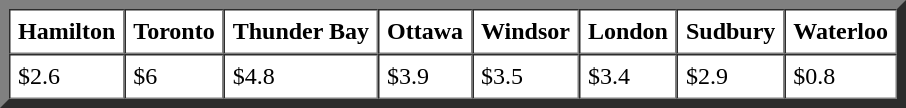<table border="6" cellpadding="5" cellspacing="0">
<tr>
<th>Hamilton</th>
<th>Toronto</th>
<th>Thunder Bay</th>
<th>Ottawa</th>
<th>Windsor</th>
<th>London</th>
<th>Sudbury</th>
<th>Waterloo</th>
</tr>
<tr>
<td>$2.6</td>
<td>$6</td>
<td>$4.8</td>
<td>$3.9</td>
<td>$3.5</td>
<td>$3.4</td>
<td>$2.9</td>
<td>$0.8</td>
</tr>
</table>
